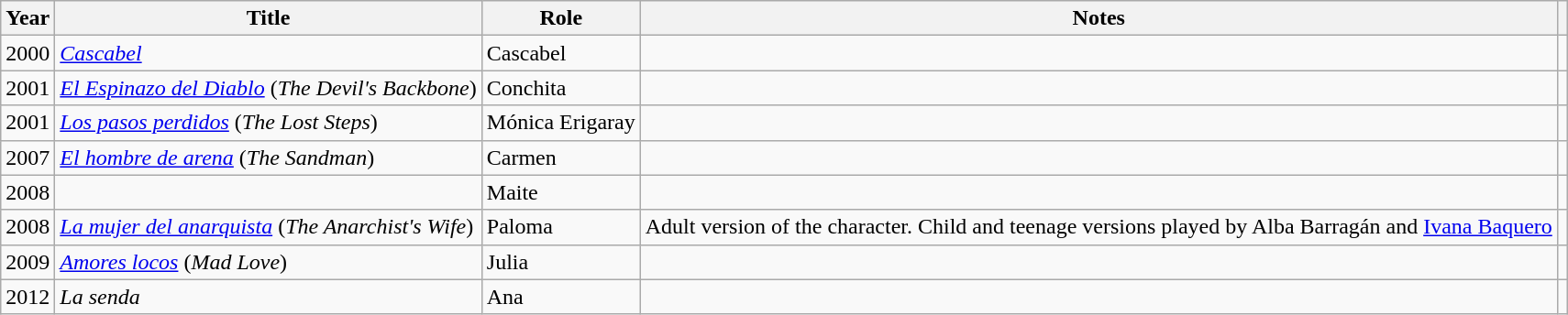<table class="wikitable sortable">
<tr>
<th>Year</th>
<th>Title</th>
<th>Role</th>
<th class="unsortable">Notes</th>
<th></th>
</tr>
<tr>
<td>2000</td>
<td><em><a href='#'>Cascabel</a></em></td>
<td>Cascabel</td>
<td></td>
<td align = "center"></td>
</tr>
<tr>
<td>2001</td>
<td><em><a href='#'>El Espinazo del Diablo</a></em> (<em>The Devil's Backbone</em>)</td>
<td>Conchita</td>
<td></td>
<td align = "center"></td>
</tr>
<tr>
<td>2001</td>
<td><a href='#'><em>Los pasos perdidos</em></a> (<em>The Lost Steps</em>)</td>
<td>Mónica Erigaray</td>
<td></td>
<td align = "center"></td>
</tr>
<tr>
<td>2007</td>
<td><em><a href='#'>El hombre de arena</a></em> (<em>The Sandman</em>)</td>
<td>Carmen</td>
<td></td>
<td align = "center"></td>
</tr>
<tr>
<td>2008</td>
<td><em></em></td>
<td>Maite</td>
<td></td>
<td align = "center"></td>
</tr>
<tr>
<td>2008</td>
<td><a href='#'><em>La mujer del anarquista</em></a> (<em>The Anarchist's Wife</em>)</td>
<td>Paloma</td>
<td>Adult version of the character. Child and teenage versions played by Alba Barragán and <a href='#'>Ivana Baquero</a></td>
<td align = "center"></td>
</tr>
<tr>
<td>2009</td>
<td><em><a href='#'>Amores locos</a></em> (<em>Mad Love</em>)</td>
<td>Julia</td>
<td></td>
<td align = "center"></td>
</tr>
<tr>
<td>2012</td>
<td><em>La senda</em></td>
<td>Ana</td>
<td></td>
<td align = "center"></td>
</tr>
</table>
